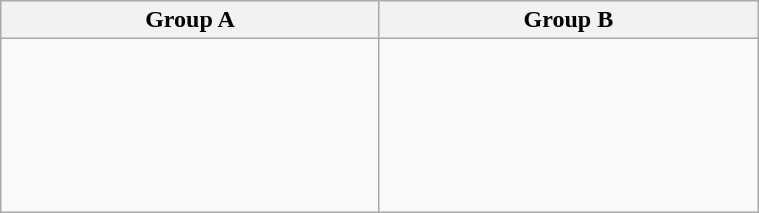<table class="wikitable" width=40%>
<tr>
<th width=25%>Group A</th>
<th width=25%>Group B</th>
</tr>
<tr>
<td><br><br>
<br>
<br>
<br>
<br>
</td>
<td><br><br>
<br>
<br>
<br>
<br>
</td>
</tr>
</table>
